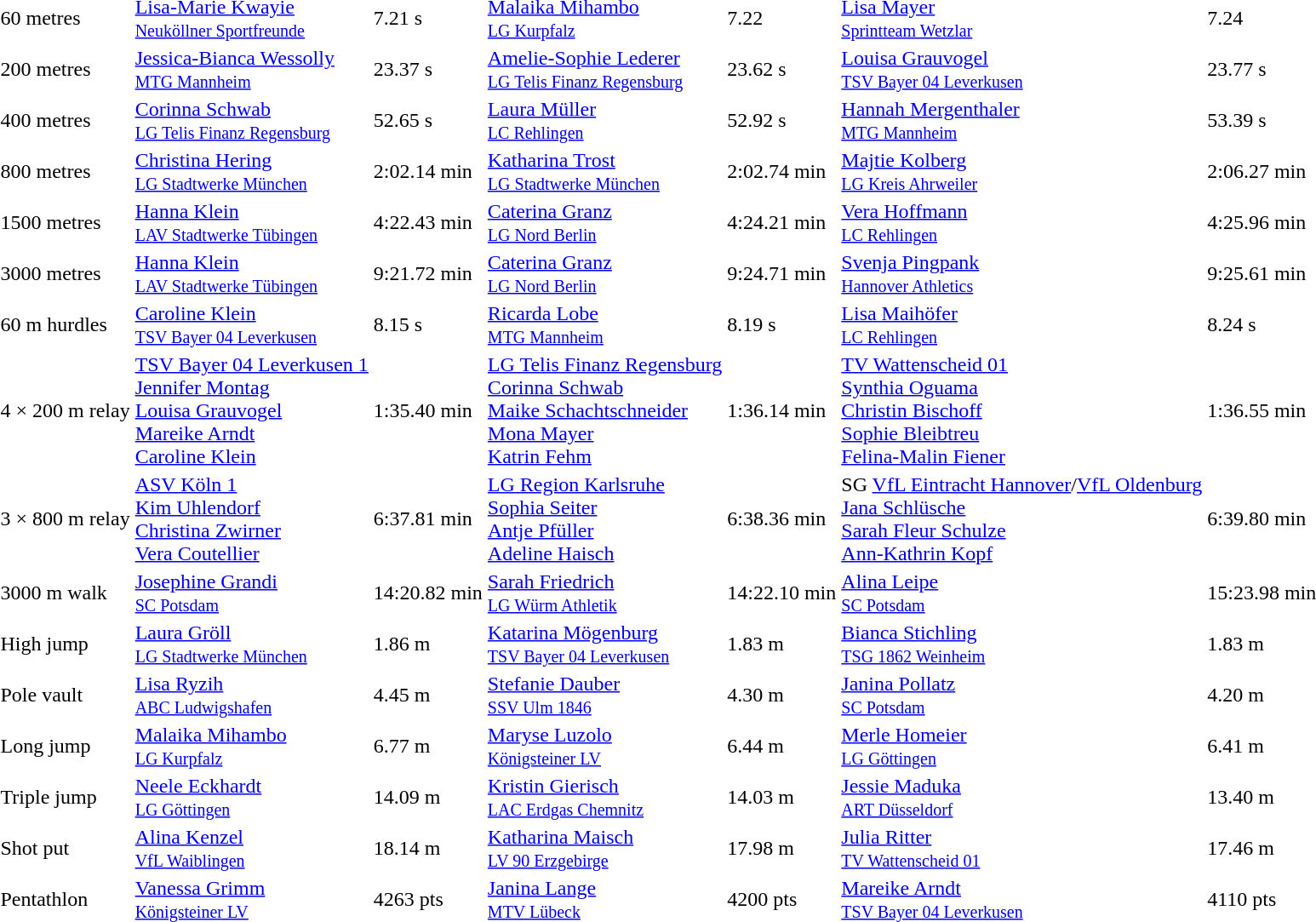<table>
<tr>
<td>60 metres</td>
<td><a href='#'>Lisa-Marie Kwayie</a><br><small><a href='#'>Neuköllner Sportfreunde</a></small></td>
<td>7.21 s</td>
<td><a href='#'>Malaika Mihambo</a><br><small><a href='#'>LG Kurpfalz</a></small></td>
<td>7.22</td>
<td><a href='#'>Lisa Mayer</a><br><small><a href='#'>Sprintteam Wetzlar</a></small></td>
<td>7.24</td>
</tr>
<tr>
<td>200 metres</td>
<td><a href='#'>Jessica-Bianca Wessolly</a><br><small><a href='#'>MTG Mannheim</a></small></td>
<td>23.37 s</td>
<td><a href='#'>Amelie-Sophie Lederer</a><br><small><a href='#'>LG Telis Finanz Regensburg</a></small></td>
<td>23.62 s</td>
<td><a href='#'>Louisa Grauvogel</a><br><small><a href='#'>TSV Bayer 04 Leverkusen</a></small></td>
<td>23.77 s</td>
</tr>
<tr>
<td>400 metres</td>
<td><a href='#'>Corinna Schwab</a><br><small><a href='#'>LG Telis Finanz Regensburg</a></small></td>
<td>52.65 s</td>
<td><a href='#'>Laura Müller</a><br><small><a href='#'>LC Rehlingen</a></small></td>
<td>52.92 s</td>
<td><a href='#'>Hannah Mergenthaler</a><br><small><a href='#'>MTG Mannheim</a></small></td>
<td>53.39 s</td>
</tr>
<tr>
<td>800 metres</td>
<td><a href='#'>Christina Hering</a><br><small><a href='#'>LG Stadtwerke München</a></small></td>
<td>2:02.14 min</td>
<td><a href='#'>Katharina Trost</a><br><small><a href='#'>LG Stadtwerke München</a></small></td>
<td>2:02.74 min</td>
<td><a href='#'>Majtie Kolberg</a><br><small><a href='#'>LG Kreis Ahrweiler</a></small></td>
<td>2:06.27 min</td>
</tr>
<tr>
<td>1500 metres</td>
<td><a href='#'>Hanna Klein</a><br><small><a href='#'>LAV Stadtwerke Tübingen</a></small></td>
<td>4:22.43 min</td>
<td><a href='#'>Caterina Granz</a><br><small><a href='#'>LG Nord Berlin</a></small></td>
<td>4:24.21 min</td>
<td><a href='#'>Vera Hoffmann</a><br><small><a href='#'>LC Rehlingen</a></small></td>
<td>4:25.96 min</td>
</tr>
<tr>
<td>3000 metres</td>
<td><a href='#'>Hanna Klein</a><br><small><a href='#'>LAV Stadtwerke Tübingen</a></small></td>
<td>9:21.72 min</td>
<td><a href='#'>Caterina Granz</a><br><small><a href='#'>LG Nord Berlin</a></small></td>
<td>9:24.71 min</td>
<td><a href='#'>Svenja Pingpank</a><br><small><a href='#'>Hannover Athletics</a></small></td>
<td>9:25.61 min</td>
</tr>
<tr>
<td>60 m hurdles</td>
<td><a href='#'>Caroline Klein</a><br><small><a href='#'>TSV Bayer 04 Leverkusen</a></small></td>
<td>8.15 s</td>
<td><a href='#'>Ricarda Lobe</a><br><small><a href='#'>MTG Mannheim</a></small></td>
<td>8.19 s</td>
<td><a href='#'>Lisa Maihöfer</a><br><small><a href='#'>LC Rehlingen</a></small></td>
<td>8.24 s</td>
</tr>
<tr>
<td>4 × 200 m relay</td>
<td><a href='#'>TSV Bayer 04 Leverkusen 1</a><br><a href='#'>Jennifer Montag</a><br><a href='#'>Louisa Grauvogel</a><br><a href='#'>Mareike Arndt</a><br><a href='#'>Caroline Klein</a></td>
<td>1:35.40 min</td>
<td><a href='#'>LG Telis Finanz Regensburg</a><br><a href='#'>Corinna Schwab</a><br><a href='#'>Maike Schachtschneider</a><br><a href='#'>Mona Mayer</a><br><a href='#'>Katrin Fehm</a></td>
<td>1:36.14 min</td>
<td><a href='#'>TV Wattenscheid 01</a><br><a href='#'>Synthia Oguama</a><br><a href='#'>Christin Bischoff</a><br><a href='#'>Sophie Bleibtreu</a><br><a href='#'>Felina-Malin Fiener</a></td>
<td>1:36.55 min</td>
</tr>
<tr>
<td>3 × 800 m relay</td>
<td><a href='#'>ASV Köln 1</a><br><a href='#'>Kim Uhlendorf</a><br><a href='#'>Christina Zwirner</a><br><a href='#'>Vera Coutellier</a></td>
<td>6:37.81 min</td>
<td><a href='#'>LG Region Karlsruhe</a><br><a href='#'>Sophia Seiter</a><br><a href='#'>Antje Pfüller</a><br><a href='#'>Adeline Haisch</a></td>
<td>6:38.36 min</td>
<td>SG <a href='#'>VfL Eintracht Hannover</a>/<a href='#'>VfL Oldenburg</a><br><a href='#'>Jana Schlüsche</a><br><a href='#'>Sarah Fleur Schulze</a><br><a href='#'>Ann-Kathrin Kopf</a></td>
<td>6:39.80 min</td>
</tr>
<tr>
<td>3000 m walk</td>
<td><a href='#'>Josephine Grandi</a><br><small><a href='#'>SC Potsdam</a></small></td>
<td>14:20.82 min</td>
<td><a href='#'>Sarah Friedrich</a><br><small><a href='#'>LG Würm Athletik</a></small></td>
<td>14:22.10 min</td>
<td><a href='#'>Alina Leipe</a><br><small><a href='#'>SC Potsdam</a></small></td>
<td>15:23.98 min</td>
</tr>
<tr>
<td>High jump</td>
<td><a href='#'>Laura Gröll</a><br><small><a href='#'>LG Stadtwerke München</a></small></td>
<td>1.86 m</td>
<td><a href='#'>Katarina Mögenburg</a><br><small><a href='#'>TSV Bayer 04 Leverkusen</a></small></td>
<td>1.83 m</td>
<td><a href='#'>Bianca Stichling</a><br><small><a href='#'>TSG 1862 Weinheim</a></small></td>
<td>1.83 m</td>
</tr>
<tr>
<td>Pole vault</td>
<td><a href='#'>Lisa Ryzih</a><br><small><a href='#'>ABC Ludwigshafen</a></small></td>
<td>4.45 m</td>
<td><a href='#'>Stefanie Dauber</a><br><small><a href='#'>SSV Ulm 1846</a></small></td>
<td>4.30 m</td>
<td><a href='#'>Janina Pollatz</a><br><small><a href='#'>SC Potsdam</a></small></td>
<td>4.20 m</td>
</tr>
<tr>
<td>Long jump</td>
<td><a href='#'>Malaika Mihambo</a><br><small><a href='#'>LG Kurpfalz</a></small></td>
<td>6.77 m</td>
<td><a href='#'>Maryse Luzolo</a><br><small><a href='#'>Königsteiner LV</a></small></td>
<td>6.44 m</td>
<td><a href='#'>Merle Homeier</a><br><small><a href='#'>LG Göttingen</a></small></td>
<td>6.41 m</td>
</tr>
<tr>
<td>Triple jump</td>
<td><a href='#'>Neele Eckhardt</a><br><small><a href='#'>LG Göttingen</a></small></td>
<td>14.09 m</td>
<td><a href='#'>Kristin Gierisch</a><br><small><a href='#'>LAC Erdgas Chemnitz</a></small></td>
<td>14.03 m</td>
<td><a href='#'>Jessie Maduka</a><br><small><a href='#'>ART Düsseldorf</a></small></td>
<td>13.40 m</td>
</tr>
<tr>
<td>Shot put</td>
<td><a href='#'>Alina Kenzel</a><br><small><a href='#'>VfL Waiblingen</a></small></td>
<td>18.14 m</td>
<td><a href='#'>Katharina Maisch</a><br><small><a href='#'>LV 90 Erzgebirge</a></small></td>
<td>17.98 m</td>
<td><a href='#'>Julia Ritter</a><br><small><a href='#'>TV Wattenscheid 01</a></small></td>
<td>17.46 m</td>
</tr>
<tr>
<td>Pentathlon</td>
<td><a href='#'>Vanessa Grimm</a><br><small><a href='#'>Königsteiner LV</a></small></td>
<td>4263 pts</td>
<td><a href='#'>Janina Lange</a><br><small><a href='#'>MTV Lübeck</a></small></td>
<td>4200 pts</td>
<td><a href='#'>Mareike Arndt</a><br><small><a href='#'>TSV Bayer 04 Leverkusen</a></small></td>
<td>4110 pts</td>
</tr>
</table>
